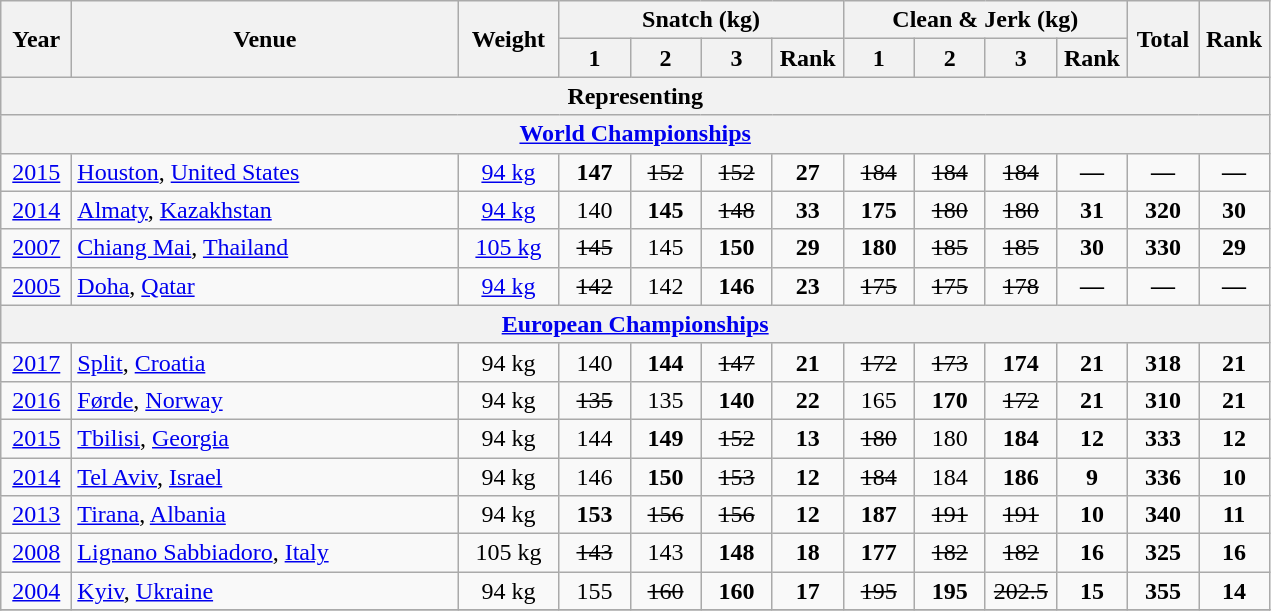<table class = "wikitable" style="text-align:center;">
<tr>
<th rowspan=2 width=40>Year</th>
<th rowspan=2 width=250>Venue</th>
<th rowspan=2 width=60>Weight</th>
<th colspan=4>Snatch (kg)</th>
<th colspan=4>Clean & Jerk (kg)</th>
<th rowspan=2 width=40>Total</th>
<th rowspan=2 width=40>Rank</th>
</tr>
<tr>
<th width=40>1</th>
<th width=40>2</th>
<th width=40>3</th>
<th width=40>Rank</th>
<th width=40>1</th>
<th width=40>2</th>
<th width=40>3</th>
<th width=40>Rank</th>
</tr>
<tr>
<th colspan=13>Representing </th>
</tr>
<tr>
<th colspan=13><a href='#'>World Championships</a></th>
</tr>
<tr>
<td><a href='#'>2015</a></td>
<td align=left> <a href='#'>Houston</a>, <a href='#'>United States</a></td>
<td><a href='#'>94 kg</a></td>
<td><strong>147</strong></td>
<td><s>152</s></td>
<td><s>152</s></td>
<td><strong>27</strong></td>
<td><s>184</s></td>
<td><s>184</s></td>
<td><s>184</s></td>
<td><strong>—</strong></td>
<td><strong>—</strong></td>
<td><strong>—</strong></td>
</tr>
<tr>
<td><a href='#'>2014</a></td>
<td align=left> <a href='#'>Almaty</a>, <a href='#'>Kazakhstan</a></td>
<td><a href='#'>94 kg</a></td>
<td>140</td>
<td><strong>145</strong></td>
<td><s>148</s></td>
<td><strong>33</strong></td>
<td><strong>175</strong></td>
<td><s>180</s></td>
<td><s>180</s></td>
<td><strong>31</strong></td>
<td><strong>320</strong></td>
<td><strong>30</strong></td>
</tr>
<tr>
<td><a href='#'>2007</a></td>
<td align=left> <a href='#'>Chiang Mai</a>, <a href='#'>Thailand</a></td>
<td><a href='#'>105 kg</a></td>
<td><s>145</s></td>
<td>145</td>
<td><strong>150</strong></td>
<td><strong>29</strong></td>
<td><strong>180</strong></td>
<td><s>185</s></td>
<td><s>185</s></td>
<td><strong>30</strong></td>
<td><strong>330</strong></td>
<td><strong>29</strong></td>
</tr>
<tr>
<td><a href='#'>2005</a></td>
<td align=left> <a href='#'>Doha</a>, <a href='#'>Qatar</a></td>
<td><a href='#'>94 kg</a></td>
<td><s>142</s></td>
<td>142</td>
<td><strong>146</strong></td>
<td><strong>23</strong></td>
<td><s>175</s></td>
<td><s>175</s></td>
<td><s>178</s></td>
<td><strong>—</strong></td>
<td><strong>—</strong></td>
<td><strong>—</strong></td>
</tr>
<tr>
<th colspan=13><a href='#'>European Championships</a></th>
</tr>
<tr>
<td><a href='#'>2017</a></td>
<td align=left> <a href='#'>Split</a>, <a href='#'>Croatia</a></td>
<td>94 kg</td>
<td>140</td>
<td><strong>144</strong></td>
<td><s>147</s></td>
<td><strong>21</strong></td>
<td><s>172</s></td>
<td><s>173</s></td>
<td><strong>174</strong></td>
<td><strong>21</strong></td>
<td><strong>318</strong></td>
<td><strong>21</strong></td>
</tr>
<tr>
<td><a href='#'>2016</a></td>
<td align=left> <a href='#'>Førde</a>, <a href='#'>Norway</a></td>
<td>94 kg</td>
<td><s>135</s></td>
<td>135</td>
<td><strong>140</strong></td>
<td><strong>22</strong></td>
<td>165</td>
<td><strong>170</strong></td>
<td><s>172</s></td>
<td><strong>21</strong></td>
<td><strong>310</strong></td>
<td><strong>21</strong></td>
</tr>
<tr>
<td><a href='#'>2015</a></td>
<td align=left> <a href='#'>Tbilisi</a>, <a href='#'>Georgia</a></td>
<td>94 kg</td>
<td>144</td>
<td><strong>149</strong></td>
<td><s>152</s></td>
<td><strong>13</strong></td>
<td><s>180</s></td>
<td>180</td>
<td><strong>184</strong></td>
<td><strong>12</strong></td>
<td><strong>333</strong></td>
<td><strong>12</strong></td>
</tr>
<tr>
<td><a href='#'>2014</a></td>
<td align=left> <a href='#'>Tel Aviv</a>, <a href='#'>Israel</a></td>
<td>94 kg</td>
<td>146</td>
<td><strong>150</strong></td>
<td><s>153</s></td>
<td><strong>12</strong></td>
<td><s>184</s></td>
<td>184</td>
<td><strong>186</strong></td>
<td><strong>9</strong></td>
<td><strong>336</strong></td>
<td><strong>10</strong></td>
</tr>
<tr>
<td><a href='#'>2013</a></td>
<td align=left> <a href='#'>Tirana</a>, <a href='#'>Albania</a></td>
<td>94 kg</td>
<td><strong>153</strong></td>
<td><s>156</s></td>
<td><s>156</s></td>
<td><strong>12</strong></td>
<td><strong>187</strong></td>
<td><s>191</s></td>
<td><s>191</s></td>
<td><strong>10</strong></td>
<td><strong>340</strong></td>
<td><strong>11</strong></td>
</tr>
<tr>
<td><a href='#'>2008</a></td>
<td align=left> <a href='#'>Lignano Sabbiadoro</a>, <a href='#'>Italy</a></td>
<td>105 kg</td>
<td><s>143</s></td>
<td>143</td>
<td><strong>148</strong></td>
<td><strong>18</strong></td>
<td><strong>177</strong></td>
<td><s>182</s></td>
<td><s>182</s></td>
<td><strong>16</strong></td>
<td><strong>325</strong></td>
<td><strong>16</strong></td>
</tr>
<tr>
<td><a href='#'>2004</a></td>
<td align=left> <a href='#'>Kyiv</a>, <a href='#'>Ukraine</a></td>
<td>94 kg</td>
<td>155</td>
<td><s>160</s></td>
<td><strong>160</strong></td>
<td><strong>17</strong></td>
<td><s>195</s></td>
<td><strong>195</strong></td>
<td><s>202.5</s></td>
<td><strong>15</strong></td>
<td><strong>355</strong></td>
<td><strong>14</strong></td>
</tr>
<tr>
</tr>
</table>
